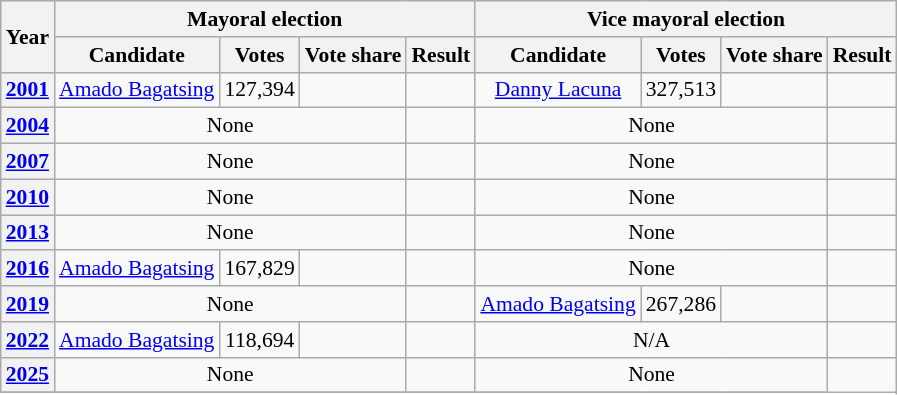<table class="wikitable" style="text-align:center; font-size:90%">
<tr>
<th rowspan="2">Year</th>
<th colspan="4">Mayoral election</th>
<th colspan="4">Vice mayoral election</th>
</tr>
<tr>
<th>Candidate</th>
<th>Votes</th>
<th>Vote share</th>
<th>Result</th>
<th>Candidate</th>
<th>Votes</th>
<th>Vote share</th>
<th>Result</th>
</tr>
<tr>
<th><a href='#'>2001</a></th>
<td><a href='#'>Amado Bagatsing</a></td>
<td>127,394</td>
<td></td>
<td></td>
<td><a href='#'>Danny Lacuna</a></td>
<td>327,513</td>
<td></td>
<td></td>
</tr>
<tr>
<th><a href='#'>2004</a></th>
<td colspan="3">None</td>
<td></td>
<td colspan="3">None</td>
<td></td>
</tr>
<tr>
<th><a href='#'>2007</a></th>
<td colspan="3">None</td>
<td></td>
<td colspan="3">None</td>
<td></td>
</tr>
<tr>
<th><a href='#'>2010</a></th>
<td colspan="3">None</td>
<td></td>
<td colspan="3">None</td>
<td></td>
</tr>
<tr>
<th><a href='#'>2013</a></th>
<td colspan="3">None</td>
<td></td>
<td colspan="3">None</td>
<td></td>
</tr>
<tr>
<th><a href='#'>2016</a></th>
<td><a href='#'>Amado Bagatsing</a></td>
<td>167,829</td>
<td></td>
<td></td>
<td colspan="3">None</td>
<td></td>
</tr>
<tr>
<th><a href='#'>2019</a></th>
<td colspan="3">None</td>
<td></td>
<td><a href='#'>Amado Bagatsing</a></td>
<td>267,286</td>
<td></td>
<td></td>
</tr>
<tr>
<th><a href='#'>2022</a></th>
<td><a href='#'>Amado Bagatsing</a></td>
<td>118,694</td>
<td></td>
<td></td>
<td colspan="3">N/A</td>
<td></td>
</tr>
<tr>
<th><a href='#'>2025</a></th>
<td colspan="3">None</td>
<td></td>
<td colspan="3">None</td>
</tr>
<tr>
</tr>
</table>
